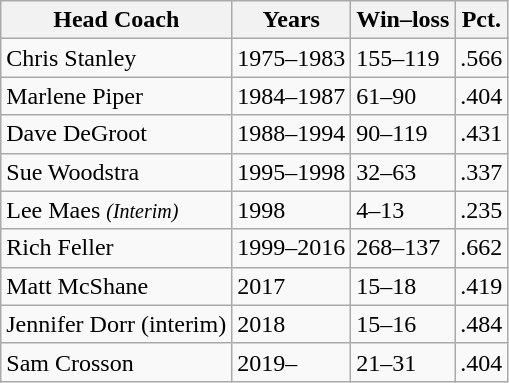<table class="wikitable">
<tr>
<th>Head Coach</th>
<th>Years</th>
<th>Win–loss</th>
<th>Pct.</th>
</tr>
<tr>
<td>Chris Stanley</td>
<td>1975–1983</td>
<td>155–119</td>
<td>.566</td>
</tr>
<tr>
<td>Marlene Piper</td>
<td>1984–1987</td>
<td>61–90</td>
<td>.404</td>
</tr>
<tr>
<td>Dave DeGroot</td>
<td>1988–1994</td>
<td>90–119</td>
<td>.431</td>
</tr>
<tr>
<td>Sue Woodstra</td>
<td>1995–1998</td>
<td>32–63</td>
<td>.337</td>
</tr>
<tr>
<td>Lee Maes <small><em>(Interim)</em></small></td>
<td>1998</td>
<td>4–13</td>
<td>.235</td>
</tr>
<tr>
<td>Rich Feller</td>
<td>1999–2016</td>
<td>268–137</td>
<td>.662</td>
</tr>
<tr>
<td>Matt McShane</td>
<td>2017</td>
<td>15–18</td>
<td>.419</td>
</tr>
<tr>
<td>Jennifer Dorr (interim)</td>
<td>2018</td>
<td>15–16</td>
<td>.484</td>
</tr>
<tr>
<td>Sam Crosson</td>
<td>2019–</td>
<td>21–31</td>
<td>.404</td>
</tr>
</table>
